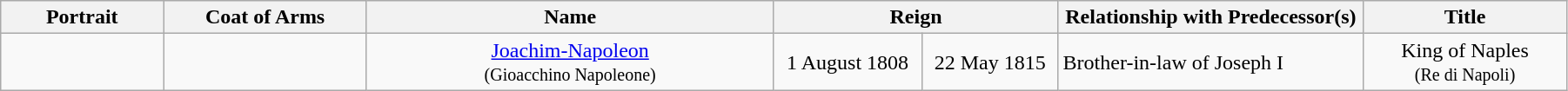<table width=95% class="wikitable">
<tr>
<th width=8%>Portrait</th>
<th width=10%>Coat of Arms</th>
<th width=20%>Name</th>
<th colspan=2 width=14%>Reign</th>
<th width=15%>Relationship with Predecessor(s)</th>
<th width=10%>Title</th>
</tr>
<tr>
<td align="center"></td>
<td align="center"></td>
<td align="center"><a href='#'>Joachim-Napoleon</a><br><small>(Gioacchino Napoleone)</small></td>
<td align="center">1 August 1808</td>
<td align="center">22 May 1815</td>
<td>Brother-in-law of Joseph I</td>
<td align="center">King of Naples<br><small>(Re di Napoli)</small></td>
</tr>
</table>
